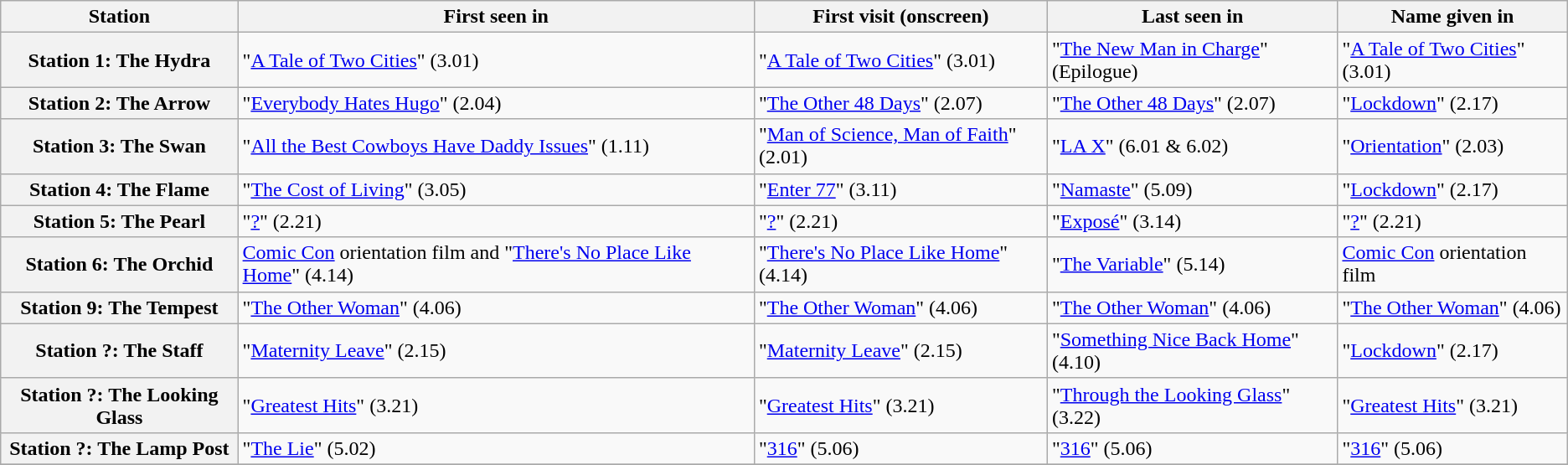<table class="wikitable">
<tr>
<th>Station</th>
<th>First seen in</th>
<th>First visit (onscreen)</th>
<th>Last seen in</th>
<th>Name given in</th>
</tr>
<tr>
<th>Station 1: The Hydra</th>
<td>"<a href='#'>A Tale of Two Cities</a>" (3.01)</td>
<td>"<a href='#'>A Tale of Two Cities</a>" (3.01)</td>
<td>"<a href='#'>The New Man in Charge</a>" (Epilogue)</td>
<td>"<a href='#'>A Tale of Two Cities</a>" (3.01)</td>
</tr>
<tr>
<th>Station 2: The Arrow</th>
<td>"<a href='#'>Everybody Hates Hugo</a>" (2.04)</td>
<td>"<a href='#'>The Other 48 Days</a>" (2.07)</td>
<td>"<a href='#'>The Other 48 Days</a>" (2.07)</td>
<td>"<a href='#'>Lockdown</a>" (2.17)</td>
</tr>
<tr>
<th>Station 3: The Swan</th>
<td>"<a href='#'>All the Best Cowboys Have Daddy Issues</a>" (1.11)</td>
<td>"<a href='#'>Man of Science, Man of Faith</a>" (2.01)</td>
<td>"<a href='#'>LA X</a>" (6.01 & 6.02)</td>
<td>"<a href='#'>Orientation</a>" (2.03)</td>
</tr>
<tr>
<th>Station 4: The Flame</th>
<td>"<a href='#'>The Cost of Living</a>" (3.05)</td>
<td>"<a href='#'>Enter 77</a>" (3.11)</td>
<td>"<a href='#'>Namaste</a>" (5.09)</td>
<td>"<a href='#'>Lockdown</a>" (2.17)</td>
</tr>
<tr>
<th>Station 5: The Pearl</th>
<td>"<a href='#'>?</a>" (2.21)</td>
<td>"<a href='#'>?</a>" (2.21)</td>
<td>"<a href='#'>Exposé</a>" (3.14)</td>
<td>"<a href='#'>?</a>" (2.21)</td>
</tr>
<tr>
<th>Station 6: The Orchid</th>
<td><a href='#'>Comic Con</a> orientation film and "<a href='#'>There's No Place Like Home</a>" (4.14)</td>
<td>"<a href='#'>There's No Place Like Home</a>" (4.14)</td>
<td>"<a href='#'>The Variable</a>" (5.14)</td>
<td><a href='#'>Comic Con</a> orientation film</td>
</tr>
<tr>
<th>Station 9: The Tempest</th>
<td>"<a href='#'>The Other Woman</a>" (4.06)</td>
<td>"<a href='#'>The Other Woman</a>" (4.06)</td>
<td>"<a href='#'>The Other Woman</a>" (4.06)</td>
<td>"<a href='#'>The Other Woman</a>" (4.06)</td>
</tr>
<tr>
<th>Station ?: The Staff</th>
<td>"<a href='#'>Maternity Leave</a>" (2.15)</td>
<td>"<a href='#'>Maternity Leave</a>" (2.15)</td>
<td>"<a href='#'>Something Nice Back Home</a>" (4.10)</td>
<td>"<a href='#'>Lockdown</a>" (2.17)</td>
</tr>
<tr>
<th>Station ?: The Looking Glass</th>
<td>"<a href='#'>Greatest Hits</a>" (3.21)</td>
<td>"<a href='#'>Greatest Hits</a>" (3.21)</td>
<td>"<a href='#'>Through the Looking Glass</a>" (3.22)</td>
<td>"<a href='#'>Greatest Hits</a>" (3.21)</td>
</tr>
<tr>
<th>Station ?: The Lamp Post</th>
<td>"<a href='#'>The Lie</a>" (5.02)</td>
<td>"<a href='#'>316</a>" (5.06)</td>
<td>"<a href='#'>316</a>" (5.06)</td>
<td>"<a href='#'>316</a>" (5.06)</td>
</tr>
<tr>
</tr>
</table>
